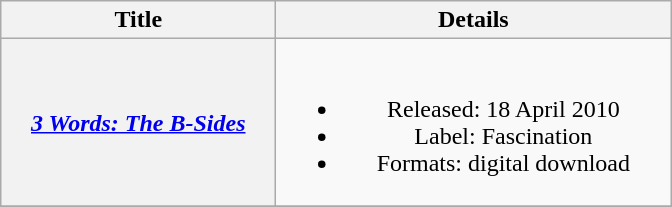<table class="wikitable plainrowheaders" style="text-align:center;">
<tr>
<th scope="col" style="width:11em;">Title</th>
<th scope="col" style="width:16em;">Details</th>
</tr>
<tr>
<th scope="row"><em><a href='#'>3 Words: The B-Sides</a></em></th>
<td><br><ul><li>Released: 18 April 2010</li><li>Label: Fascination</li><li>Formats: digital download</li></ul></td>
</tr>
<tr>
</tr>
</table>
